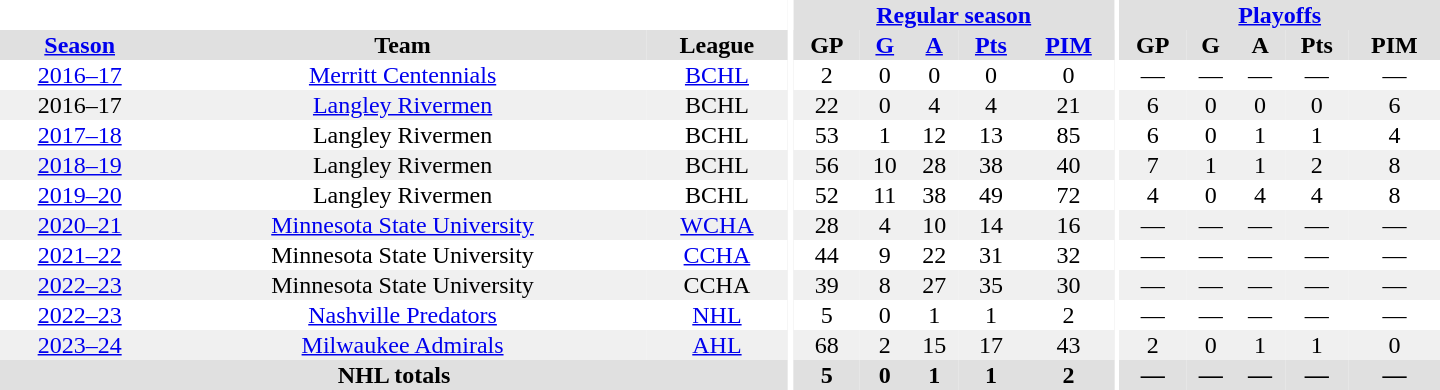<table border="0" cellpadding="1" cellspacing="0" style="text-align:center; width:60em;">
<tr bgcolor="#e0e0e0">
<th colspan="3" bgcolor="#ffffff"></th>
<th rowspan="100" bgcolor="#ffffff"></th>
<th colspan="5"><a href='#'>Regular season</a></th>
<th rowspan="100" bgcolor="#ffffff"></th>
<th colspan="5"><a href='#'>Playoffs</a></th>
</tr>
<tr bgcolor="#e0e0e0">
<th><a href='#'>Season</a></th>
<th>Team</th>
<th>League</th>
<th>GP</th>
<th><a href='#'>G</a></th>
<th><a href='#'>A</a></th>
<th><a href='#'>Pts</a></th>
<th><a href='#'>PIM</a></th>
<th>GP</th>
<th>G</th>
<th>A</th>
<th>Pts</th>
<th>PIM</th>
</tr>
<tr>
<td><a href='#'>2016–17</a></td>
<td><a href='#'>Merritt Centennials</a></td>
<td><a href='#'>BCHL</a></td>
<td>2</td>
<td>0</td>
<td>0</td>
<td>0</td>
<td>0</td>
<td>—</td>
<td>—</td>
<td>—</td>
<td>—</td>
<td>—</td>
</tr>
<tr bgcolor="#f0f0f0">
<td>2016–17</td>
<td><a href='#'>Langley Rivermen</a></td>
<td>BCHL</td>
<td>22</td>
<td>0</td>
<td>4</td>
<td>4</td>
<td>21</td>
<td>6</td>
<td>0</td>
<td>0</td>
<td>0</td>
<td>6</td>
</tr>
<tr>
<td><a href='#'>2017–18</a></td>
<td>Langley Rivermen</td>
<td>BCHL</td>
<td>53</td>
<td>1</td>
<td>12</td>
<td>13</td>
<td>85</td>
<td>6</td>
<td>0</td>
<td>1</td>
<td>1</td>
<td>4</td>
</tr>
<tr bgcolor="#f0f0f0">
<td><a href='#'>2018–19</a></td>
<td>Langley Rivermen</td>
<td>BCHL</td>
<td>56</td>
<td>10</td>
<td>28</td>
<td>38</td>
<td>40</td>
<td>7</td>
<td>1</td>
<td>1</td>
<td>2</td>
<td>8</td>
</tr>
<tr>
<td><a href='#'>2019–20</a></td>
<td>Langley Rivermen</td>
<td>BCHL</td>
<td>52</td>
<td>11</td>
<td>38</td>
<td>49</td>
<td>72</td>
<td>4</td>
<td>0</td>
<td>4</td>
<td>4</td>
<td>8</td>
</tr>
<tr bgcolor="#f0f0f0">
<td><a href='#'>2020–21</a></td>
<td><a href='#'>Minnesota State University</a></td>
<td><a href='#'>WCHA</a></td>
<td>28</td>
<td>4</td>
<td>10</td>
<td>14</td>
<td>16</td>
<td>—</td>
<td>—</td>
<td>—</td>
<td>—</td>
<td>—</td>
</tr>
<tr>
<td><a href='#'>2021–22</a></td>
<td>Minnesota State University</td>
<td><a href='#'>CCHA</a></td>
<td>44</td>
<td>9</td>
<td>22</td>
<td>31</td>
<td>32</td>
<td>—</td>
<td>—</td>
<td>—</td>
<td>—</td>
<td>—</td>
</tr>
<tr bgcolor="#f0f0f0">
<td><a href='#'>2022–23</a></td>
<td>Minnesota State University</td>
<td>CCHA</td>
<td>39</td>
<td>8</td>
<td>27</td>
<td>35</td>
<td>30</td>
<td>—</td>
<td>—</td>
<td>—</td>
<td>—</td>
<td>—</td>
</tr>
<tr>
<td><a href='#'>2022–23</a></td>
<td><a href='#'>Nashville Predators</a></td>
<td><a href='#'>NHL</a></td>
<td>5</td>
<td>0</td>
<td>1</td>
<td>1</td>
<td>2</td>
<td>—</td>
<td>—</td>
<td>—</td>
<td>—</td>
<td>—</td>
</tr>
<tr bgcolor="#f0f0f0">
<td><a href='#'>2023–24</a></td>
<td><a href='#'>Milwaukee Admirals</a></td>
<td><a href='#'>AHL</a></td>
<td>68</td>
<td>2</td>
<td>15</td>
<td>17</td>
<td>43</td>
<td>2</td>
<td>0</td>
<td>1</td>
<td>1</td>
<td>0</td>
</tr>
<tr bgcolor="#e0e0e0">
<th colspan="3">NHL totals</th>
<th>5</th>
<th>0</th>
<th>1</th>
<th>1</th>
<th>2</th>
<th>—</th>
<th>—</th>
<th>—</th>
<th>—</th>
<th>—</th>
</tr>
</table>
